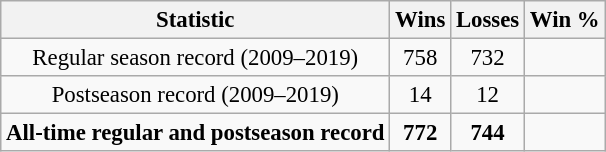<table class="wikitable" style="text-align:center; font-size:95%">
<tr>
<th rowspan=1>Statistic</th>
<th rowspan=1>Wins</th>
<th rowspan=1>Losses</th>
<th rowspan=1>Win %</th>
</tr>
<tr>
<td>Regular season record (2009–2019)</td>
<td>758</td>
<td>732</td>
<td></td>
</tr>
<tr>
<td>Postseason record (2009–2019)</td>
<td>14</td>
<td>12</td>
<td></td>
</tr>
<tr>
<td><strong>All-time regular and postseason record</strong></td>
<td><strong>772</strong></td>
<td><strong>744</strong></td>
<td><strong></strong></td>
</tr>
</table>
